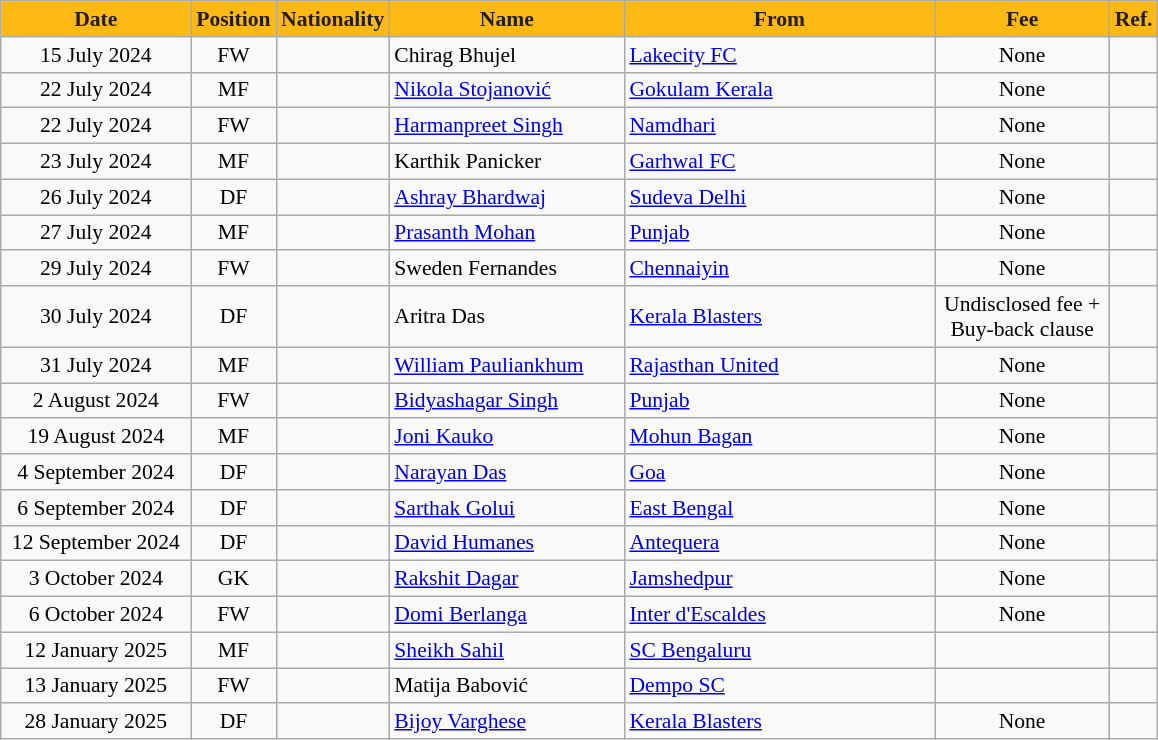<table class="wikitable"  style="text-align:center; font-size:90%; ">
<tr>
<th style="background:#FDB913; color:#231F20; width:120px;">Date</th>
<th style="background:#FDB913; color:#231F20; width:50px;">Position</th>
<th style="background:#FDB913; color:#231F20; width:50px;">Nationality</th>
<th style="background:#FDB913; color:#231F20; width:150px;">Name</th>
<th style="background:#FDB913; color:#231F20; width:200px;">From</th>
<th style="background:#FDB913; color:#231F20; width:110px;">Fee</th>
<th style="background:#FDB913; color:#231F20; width:25px;">Ref.</th>
</tr>
<tr>
<td>15 July 2024</td>
<td style="text-align:center;">FW</td>
<td style="text-align:left;"></td>
<td style="text-align:left;">Chirag Bhujel</td>
<td style="text-align:left;"> <a href='#'>Lakecity FC</a></td>
<td>None</td>
<td></td>
</tr>
<tr>
<td>22 July 2024</td>
<td style="text-align:center;">MF</td>
<td style="text-align:left;"></td>
<td style="text-align:left;"><a href='#'>Nikola Stojanović</a></td>
<td style="text-align:left;"> <a href='#'>Gokulam Kerala</a></td>
<td>None</td>
<td></td>
</tr>
<tr>
<td>22 July 2024</td>
<td style="text-align:center;">FW</td>
<td style="text-align:left;"></td>
<td style="text-align:left;"><a href='#'>Harmanpreet Singh</a></td>
<td style="text-align:left;"> <a href='#'>Namdhari</a></td>
<td>None</td>
<td></td>
</tr>
<tr>
<td>23 July 2024</td>
<td style="text-align:center;">MF</td>
<td style="text-align:left;"></td>
<td style="text-align:left;">Karthik Panicker</td>
<td style="text-align:left;"> <a href='#'>Garhwal FC</a></td>
<td>None</td>
<td></td>
</tr>
<tr>
<td>26 July 2024</td>
<td style="text-align:center;">DF</td>
<td style="text-align:left;"></td>
<td style="text-align:left;"><a href='#'>Ashray Bhardwaj</a></td>
<td style="text-align:left;"> <a href='#'>Sudeva Delhi</a></td>
<td>None</td>
<td></td>
</tr>
<tr>
<td>27 July 2024</td>
<td style="text-align:center;">MF</td>
<td style="text-align:left;"></td>
<td style="text-align:left;"><a href='#'>Prasanth Mohan</a></td>
<td style="text-align:left;"> <a href='#'>Punjab</a></td>
<td>None</td>
<td></td>
</tr>
<tr>
<td>29 July 2024</td>
<td style="text-align:center;">FW</td>
<td style="text-align:left;"></td>
<td style="text-align:left;">Sweden Fernandes</td>
<td style="text-align:left;"> <a href='#'>Chennaiyin</a></td>
<td>None</td>
<td></td>
</tr>
<tr>
<td>30 July 2024</td>
<td style="text-align:center;">DF</td>
<td style="text-align:left;"></td>
<td style="text-align:left;">Aritra Das</td>
<td style="text-align:left;"> <a href='#'>Kerala Blasters</a></td>
<td>Undisclosed fee +<br>Buy-back clause</td>
<td></td>
</tr>
<tr>
<td>31 July 2024</td>
<td style="text-align:center;">MF</td>
<td style="text-align:left;"></td>
<td style="text-align:left;"><a href='#'>William Pauliankhum</a></td>
<td style="text-align:left;"> <a href='#'>Rajasthan United</a></td>
<td>None</td>
<td></td>
</tr>
<tr>
<td>2 August 2024</td>
<td style="text-align:center;">FW</td>
<td style="text-align:left;"></td>
<td style="text-align:left;"><a href='#'>Bidyashagar Singh</a></td>
<td style="text-align:left;"> <a href='#'>Punjab</a></td>
<td>None</td>
<td></td>
</tr>
<tr>
<td>19 August 2024</td>
<td style="text-align:center;">MF</td>
<td style="text-align:left;"></td>
<td style="text-align:left;"><a href='#'>Joni Kauko</a></td>
<td style="text-align:left;"> <a href='#'>Mohun Bagan</a></td>
<td>None</td>
<td></td>
</tr>
<tr>
<td>4 September 2024</td>
<td style="text-align:center;">DF</td>
<td style="text-align:left;"></td>
<td style="text-align:left;"><a href='#'>Narayan Das</a></td>
<td style="text-align:left;"> <a href='#'>Goa</a></td>
<td>None</td>
<td></td>
</tr>
<tr>
<td>6 September 2024</td>
<td style="text-align:center;">DF</td>
<td style="text-align:left;"></td>
<td style="text-align:left;"><a href='#'>Sarthak Golui</a></td>
<td style="text-align:left;"> <a href='#'>East Bengal</a></td>
<td>None</td>
<td></td>
</tr>
<tr>
<td>12 September 2024</td>
<td style="text-align:center;">DF</td>
<td style="text-align:left;"></td>
<td style="text-align:left;"><a href='#'>David Humanes</a></td>
<td style="text-align:left;"> <a href='#'>Antequera</a></td>
<td>None</td>
<td></td>
</tr>
<tr>
<td>3 October 2024</td>
<td style="text-align:center;">GK</td>
<td style="text-align:left;"></td>
<td style="text-align:left;"><a href='#'>Rakshit Dagar</a></td>
<td style="text-align:left;"> <a href='#'>Jamshedpur</a></td>
<td>None</td>
<td></td>
</tr>
<tr>
<td>6 October 2024</td>
<td style="text-align:center;">FW</td>
<td style="text-align:left;"></td>
<td style="text-align:left;"><a href='#'>Domi Berlanga</a></td>
<td style="text-align:left;"> <a href='#'>Inter d'Escaldes</a></td>
<td>None</td>
<td></td>
</tr>
<tr>
<td>12 January 2025</td>
<td style="text-align:center;">MF</td>
<td style="text-align:left;"></td>
<td style="text-align:left;"><a href='#'>Sheikh Sahil</a></td>
<td style="text-align:left;"> <a href='#'>SC Bengaluru</a></td>
<td></td>
<td></td>
</tr>
<tr>
<td>13 January 2025</td>
<td style="text-align:center;">FW</td>
<td style="text-align:left;"></td>
<td style="text-align:left;">Matija Babović</td>
<td style="text-align:left;"> <a href='#'>Dempo SC</a></td>
<td></td>
<td></td>
</tr>
<tr>
<td>28 January 2025</td>
<td>DF</td>
<td style="text-align:left;"></td>
<td style="text-align:left;"><a href='#'>Bijoy Varghese</a></td>
<td style="text-align:left;"> <a href='#'>Kerala Blasters</a></td>
<td>None</td>
<td></td>
</tr>
</table>
